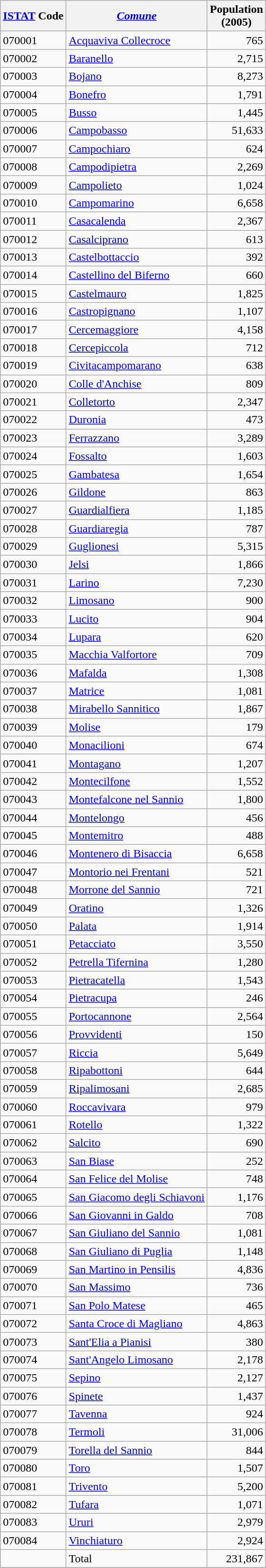<table class="wikitable sortable">
<tr>
<th><a href='#'>ISTAT</a> Code</th>
<th><em><a href='#'>Comune</a></em></th>
<th>Population <br>(2005)</th>
</tr>
<tr>
<td>070001</td>
<td><a href='#'>Acquaviva Collecroce</a></td>
<td align="right">765</td>
</tr>
<tr>
<td>070002</td>
<td><a href='#'>Baranello</a></td>
<td align="right">2,715</td>
</tr>
<tr>
<td>070003</td>
<td><a href='#'>Bojano</a></td>
<td align="right">8,273</td>
</tr>
<tr>
<td>070004</td>
<td><a href='#'>Bonefro</a></td>
<td align="right">1,791</td>
</tr>
<tr>
<td>070005</td>
<td><a href='#'>Busso</a></td>
<td align="right">1,445</td>
</tr>
<tr>
<td>070006</td>
<td><a href='#'>Campobasso</a></td>
<td align="right">51,633</td>
</tr>
<tr>
<td>070007</td>
<td><a href='#'>Campochiaro</a></td>
<td align="right">624</td>
</tr>
<tr>
<td>070008</td>
<td><a href='#'>Campodipietra</a></td>
<td align="right">2,269</td>
</tr>
<tr>
<td>070009</td>
<td><a href='#'>Campolieto</a></td>
<td align="right">1,024</td>
</tr>
<tr>
<td>070010</td>
<td><a href='#'>Campomarino</a></td>
<td align="right">6,658</td>
</tr>
<tr>
<td>070011</td>
<td><a href='#'>Casacalenda</a></td>
<td align="right">2,367</td>
</tr>
<tr>
<td>070012</td>
<td><a href='#'>Casalciprano</a></td>
<td align="right">613</td>
</tr>
<tr>
<td>070013</td>
<td><a href='#'>Castelbottaccio</a></td>
<td align="right">392</td>
</tr>
<tr>
<td>070014</td>
<td><a href='#'>Castellino del Biferno</a></td>
<td align="right">660</td>
</tr>
<tr>
<td>070015</td>
<td><a href='#'>Castelmauro</a></td>
<td align="right">1,825</td>
</tr>
<tr>
<td>070016</td>
<td><a href='#'>Castropignano</a></td>
<td align="right">1,107</td>
</tr>
<tr>
<td>070017</td>
<td><a href='#'>Cercemaggiore</a></td>
<td align="right">4,158</td>
</tr>
<tr>
<td>070018</td>
<td><a href='#'>Cercepiccola</a></td>
<td align="right">712</td>
</tr>
<tr>
<td>070019</td>
<td><a href='#'>Civitacampomarano</a></td>
<td align="right">638</td>
</tr>
<tr>
<td>070020</td>
<td><a href='#'>Colle d'Anchise</a></td>
<td align="right">809</td>
</tr>
<tr>
<td>070021</td>
<td><a href='#'>Colletorto</a></td>
<td align="right">2,347</td>
</tr>
<tr>
<td>070022</td>
<td><a href='#'>Duronia</a></td>
<td align="right">473</td>
</tr>
<tr>
<td>070023</td>
<td><a href='#'>Ferrazzano</a></td>
<td align="right">3,289</td>
</tr>
<tr>
<td>070024</td>
<td><a href='#'>Fossalto</a></td>
<td align="right">1,603</td>
</tr>
<tr>
<td>070025</td>
<td><a href='#'>Gambatesa</a></td>
<td align="right">1,654</td>
</tr>
<tr>
<td>070026</td>
<td><a href='#'>Gildone</a></td>
<td align="right">863</td>
</tr>
<tr>
<td>070027</td>
<td><a href='#'>Guardialfiera</a></td>
<td align="right">1,185</td>
</tr>
<tr>
<td>070028</td>
<td><a href='#'>Guardiaregia</a></td>
<td align="right">787</td>
</tr>
<tr>
<td>070029</td>
<td><a href='#'>Guglionesi</a></td>
<td align="right">5,315</td>
</tr>
<tr>
<td>070030</td>
<td><a href='#'>Jelsi</a></td>
<td align="right">1,866</td>
</tr>
<tr>
<td>070031</td>
<td><a href='#'>Larino</a></td>
<td align="right">7,230</td>
</tr>
<tr>
<td>070032</td>
<td><a href='#'>Limosano</a></td>
<td align="right">900</td>
</tr>
<tr>
<td>070033</td>
<td><a href='#'>Lucito</a></td>
<td align="right">904</td>
</tr>
<tr>
<td>070034</td>
<td><a href='#'>Lupara</a></td>
<td align="right">620</td>
</tr>
<tr>
<td>070035</td>
<td><a href='#'>Macchia Valfortore</a></td>
<td align="right">709</td>
</tr>
<tr>
<td>070036</td>
<td><a href='#'>Mafalda</a></td>
<td align="right">1,308</td>
</tr>
<tr>
<td>070037</td>
<td><a href='#'>Matrice</a></td>
<td align="right">1,081</td>
</tr>
<tr>
<td>070038</td>
<td><a href='#'>Mirabello Sannitico</a></td>
<td align="right">1,867</td>
</tr>
<tr>
<td>070039</td>
<td><a href='#'>Molise</a></td>
<td align="right">179</td>
</tr>
<tr>
<td>070040</td>
<td><a href='#'>Monacilioni</a></td>
<td align="right">674</td>
</tr>
<tr>
<td>070041</td>
<td><a href='#'>Montagano</a></td>
<td align="right">1,207</td>
</tr>
<tr>
<td>070042</td>
<td><a href='#'>Montecilfone</a></td>
<td align="right">1,552</td>
</tr>
<tr>
<td>070043</td>
<td><a href='#'>Montefalcone nel Sannio</a></td>
<td align="right">1,800</td>
</tr>
<tr>
<td>070044</td>
<td><a href='#'>Montelongo</a></td>
<td align="right">456</td>
</tr>
<tr>
<td>070045</td>
<td><a href='#'>Montemitro</a></td>
<td align="right">488</td>
</tr>
<tr>
<td>070046</td>
<td><a href='#'>Montenero di Bisaccia</a></td>
<td align="right">6,658</td>
</tr>
<tr>
<td>070047</td>
<td><a href='#'>Montorio nei Frentani</a></td>
<td align="right">521</td>
</tr>
<tr>
<td>070048</td>
<td><a href='#'>Morrone del Sannio</a></td>
<td align="right">721</td>
</tr>
<tr>
<td>070049</td>
<td><a href='#'>Oratino</a></td>
<td align="right">1,326</td>
</tr>
<tr>
<td>070050</td>
<td><a href='#'>Palata</a></td>
<td align="right">1,914</td>
</tr>
<tr>
<td>070051</td>
<td><a href='#'>Petacciato</a></td>
<td align="right">3,550</td>
</tr>
<tr>
<td>070052</td>
<td><a href='#'>Petrella Tifernina</a></td>
<td align="right">1,280</td>
</tr>
<tr>
<td>070053</td>
<td><a href='#'>Pietracatella</a></td>
<td align="right">1,543</td>
</tr>
<tr>
<td>070054</td>
<td><a href='#'>Pietracupa</a></td>
<td align="right">246</td>
</tr>
<tr>
<td>070055</td>
<td><a href='#'>Portocannone</a></td>
<td align="right">2,564</td>
</tr>
<tr>
<td>070056</td>
<td><a href='#'>Provvidenti</a></td>
<td align="right">150</td>
</tr>
<tr>
<td>070057</td>
<td><a href='#'>Riccia</a></td>
<td align="right">5,649</td>
</tr>
<tr>
<td>070058</td>
<td><a href='#'>Ripabottoni</a></td>
<td align="right">644</td>
</tr>
<tr>
<td>070059</td>
<td><a href='#'>Ripalimosani</a></td>
<td align="right">2,685</td>
</tr>
<tr>
<td>070060</td>
<td><a href='#'>Roccavivara</a></td>
<td align="right">979</td>
</tr>
<tr>
<td>070061</td>
<td><a href='#'>Rotello</a></td>
<td align="right">1,322</td>
</tr>
<tr>
<td>070062</td>
<td><a href='#'>Salcito</a></td>
<td align="right">690</td>
</tr>
<tr>
<td>070063</td>
<td><a href='#'>San Biase</a></td>
<td align="right">252</td>
</tr>
<tr>
<td>070064</td>
<td><a href='#'>San Felice del Molise</a></td>
<td align="right">748</td>
</tr>
<tr>
<td>070065</td>
<td><a href='#'>San Giacomo degli Schiavoni</a></td>
<td align="right">1,176</td>
</tr>
<tr>
<td>070066</td>
<td><a href='#'>San Giovanni in Galdo</a></td>
<td align="right">708</td>
</tr>
<tr>
<td>070067</td>
<td><a href='#'>San Giuliano del Sannio</a></td>
<td align="right">1,081</td>
</tr>
<tr>
<td>070068</td>
<td><a href='#'>San Giuliano di Puglia</a></td>
<td align="right">1,148</td>
</tr>
<tr>
<td>070069</td>
<td><a href='#'>San Martino in Pensilis</a></td>
<td align="right">4,836</td>
</tr>
<tr>
<td>070070</td>
<td><a href='#'>San Massimo</a></td>
<td align="right">736</td>
</tr>
<tr>
<td>070071</td>
<td><a href='#'>San Polo Matese</a></td>
<td align="right">465</td>
</tr>
<tr>
<td>070072</td>
<td><a href='#'>Santa Croce di Magliano</a></td>
<td align="right">4,863</td>
</tr>
<tr>
<td>070073</td>
<td><a href='#'>Sant'Elia a Pianisi</a></td>
<td align="right">380</td>
</tr>
<tr>
<td>070074</td>
<td><a href='#'>Sant'Angelo Limosano</a></td>
<td align="right">2,178</td>
</tr>
<tr>
<td>070075</td>
<td><a href='#'>Sepino</a></td>
<td align="right">2,127</td>
</tr>
<tr>
<td>070076</td>
<td><a href='#'>Spinete</a></td>
<td align="right">1,437</td>
</tr>
<tr>
<td>070077</td>
<td><a href='#'>Tavenna</a></td>
<td align="right">924</td>
</tr>
<tr>
<td>070078</td>
<td><a href='#'>Termoli</a></td>
<td align="right">31,006</td>
</tr>
<tr>
<td>070079</td>
<td><a href='#'>Torella del Sannio</a></td>
<td align="right">844</td>
</tr>
<tr>
<td>070080</td>
<td><a href='#'>Toro</a></td>
<td align="right">1,507</td>
</tr>
<tr>
<td>070081</td>
<td><a href='#'>Trivento</a></td>
<td align="right">5,200</td>
</tr>
<tr>
<td>070082</td>
<td><a href='#'>Tufara</a></td>
<td align="right">1,071</td>
</tr>
<tr>
<td>070083</td>
<td><a href='#'>Ururi</a></td>
<td align="right">2,979</td>
</tr>
<tr>
<td>070084</td>
<td><a href='#'>Vinchiaturo</a></td>
<td align="right">2,924</td>
</tr>
<tr>
<td></td>
<td>Total</td>
<td align="right">231,867</td>
</tr>
<tr>
</tr>
</table>
